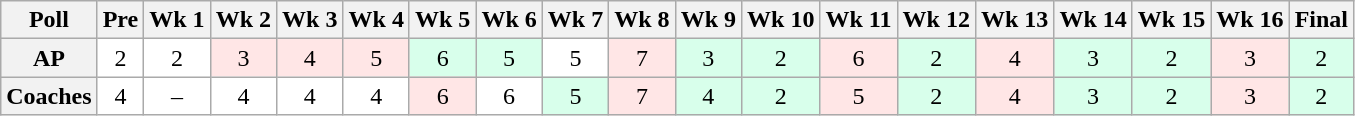<table class="wikitable" style="white-space:nowrap;">
<tr>
<th>Poll</th>
<th>Pre</th>
<th>Wk 1</th>
<th>Wk 2</th>
<th>Wk 3</th>
<th>Wk 4</th>
<th>Wk 5</th>
<th>Wk 6</th>
<th>Wk 7</th>
<th>Wk 8</th>
<th>Wk 9</th>
<th>Wk 10</th>
<th>Wk 11</th>
<th>Wk 12</th>
<th>Wk 13</th>
<th>Wk 14</th>
<th>Wk 15</th>
<th>Wk 16</th>
<th>Final</th>
</tr>
<tr style="text-align:center;">
<th>AP</th>
<td style="background:#FFF;">2</td>
<td style="background:#FFF;">2</td>
<td style="background:#FFE6E6;">3</td>
<td style="background:#FFE6E6;">4</td>
<td style="background:#FFE6E6;">5</td>
<td style="background:#D8FFEB;">6</td>
<td style="background:#D8FFEB;">5</td>
<td style="background:#FFF;">5</td>
<td style="background:#FFE6E6;">7</td>
<td style="background:#D8FFEB;">3</td>
<td style="background:#D8FFEB;">2</td>
<td style="background:#FFE6E6;">6</td>
<td style="background:#D8FFEB;">2</td>
<td style="background:#FFE6E6;">4</td>
<td style="background:#D8FFEB;">3</td>
<td style="background:#D8FFEB;">2</td>
<td style="background:#FFE6E6;">3</td>
<td style="background:#D8FFEB;">2</td>
</tr>
<tr style="text-align:center;">
<th>Coaches</th>
<td style="background:#FFF;">4</td>
<td style="background:#FFF;">–</td>
<td style="background:#FFF;">4</td>
<td style="background:#FFF;">4</td>
<td style="background:#FFF;">4</td>
<td style="background:#FFE6E6;">6</td>
<td style="background:#FFF;">6</td>
<td style="background:#D8FFEB;">5</td>
<td style="background:#FFE6E6;">7</td>
<td style="background:#D8FFEB;">4</td>
<td style="background:#D8FFEB;">2</td>
<td style="background:#FFE6E6;">5</td>
<td style="background:#D8FFEB;">2</td>
<td style="background:#FFE6E6;">4</td>
<td style="background:#D8FFEB;">3</td>
<td style="background:#D8FFEB;">2</td>
<td style="background:#FFE6E6;">3</td>
<td style="background:#D8FFEB;">2</td>
</tr>
</table>
